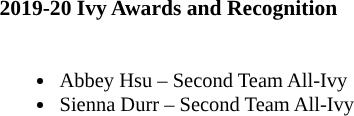<table class="toccolours" style="border-collapse:collapse; font-size:90%;">
<tr>
<td colspan="1"><strong>2019-20 Ivy Awards and Recognition</strong></td>
</tr>
<tr>
<td style="text-align: left; font-size: 95%;" valign="top"><br><ul><li>Abbey Hsu – Second Team All-Ivy</li><li>Sienna Durr – Second Team All-Ivy</li></ul></td>
</tr>
</table>
